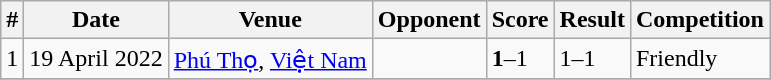<table class="wikitable">
<tr>
<th>#</th>
<th>Date</th>
<th>Venue</th>
<th>Opponent</th>
<th>Score</th>
<th>Result</th>
<th>Competition</th>
</tr>
<tr>
<td>1</td>
<td>19 April 2022</td>
<td><a href='#'>Phú Thọ</a>, <a href='#'>Việt Nam</a></td>
<td></td>
<td><strong>1</strong>–1</td>
<td>1–1</td>
<td>Friendly</td>
</tr>
<tr>
</tr>
</table>
